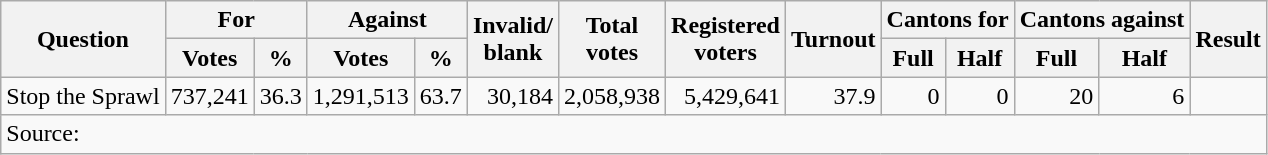<table class=wikitable style=text-align:right>
<tr>
<th rowspan=2>Question</th>
<th colspan=2>For</th>
<th colspan=2>Against</th>
<th rowspan=2>Invalid/<br>blank</th>
<th rowspan=2>Total<br>votes</th>
<th rowspan=2>Registered<br>voters</th>
<th rowspan=2>Turnout</th>
<th colspan=2>Cantons for</th>
<th colspan=2>Cantons against</th>
<th rowspan=2>Result</th>
</tr>
<tr>
<th>Votes</th>
<th>%</th>
<th>Votes</th>
<th>%</th>
<th>Full</th>
<th>Half</th>
<th>Full</th>
<th>Half</th>
</tr>
<tr>
<td align=left>Stop the Sprawl</td>
<td>737,241</td>
<td>36.3</td>
<td>1,291,513</td>
<td>63.7</td>
<td>30,184</td>
<td>2,058,938</td>
<td>5,429,641</td>
<td>37.9</td>
<td>0</td>
<td>0</td>
<td>20</td>
<td>6</td>
<td></td>
</tr>
<tr>
<td colspan=14 align=left>Source: </td>
</tr>
</table>
